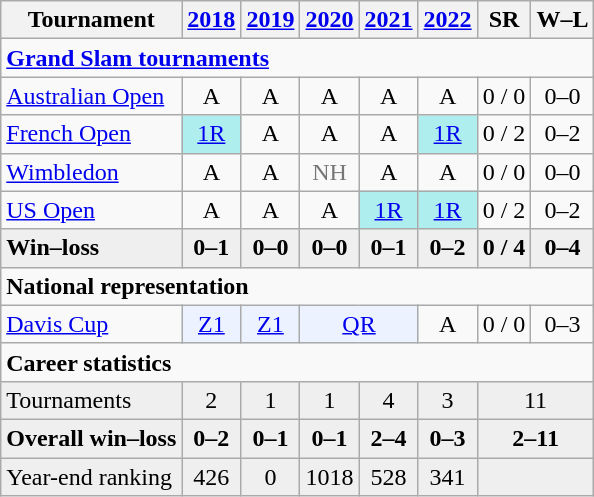<table class=wikitable style=text-align:center>
<tr>
<th>Tournament</th>
<th><a href='#'>2018</a></th>
<th><a href='#'>2019</a></th>
<th><a href='#'>2020</a></th>
<th><a href='#'>2021</a></th>
<th><a href='#'>2022</a></th>
<th>SR</th>
<th>W–L</th>
</tr>
<tr>
<td colspan="8" align="left"><strong><a href='#'>Grand Slam tournaments</a></strong></td>
</tr>
<tr>
<td align=left><a href='#'>Australian Open</a></td>
<td>A</td>
<td>A</td>
<td>A</td>
<td>A</td>
<td>A</td>
<td>0 / 0</td>
<td>0–0</td>
</tr>
<tr>
<td align=left><a href='#'>French Open</a></td>
<td bgcolor=afeeee><a href='#'>1R</a></td>
<td>A</td>
<td>A</td>
<td>A</td>
<td bgcolor=afeeee><a href='#'>1R</a></td>
<td>0 / 2</td>
<td>0–2</td>
</tr>
<tr>
<td align=left><a href='#'>Wimbledon</a></td>
<td>A</td>
<td>A</td>
<td style=color:#767676>NH</td>
<td>A</td>
<td>A</td>
<td>0 / 0</td>
<td>0–0</td>
</tr>
<tr>
<td align=left><a href='#'>US Open</a></td>
<td>A</td>
<td>A</td>
<td>A</td>
<td bgcolor=afeeee><a href='#'>1R</a></td>
<td bgcolor=afeeee><a href='#'>1R</a></td>
<td>0 / 2</td>
<td>0–2</td>
</tr>
<tr style=font-weight:bold;background:#efefef>
<td style=text-align:left>Win–loss</td>
<td>0–1</td>
<td>0–0</td>
<td>0–0</td>
<td>0–1</td>
<td>0–2</td>
<td>0 / 4</td>
<td>0–4</td>
</tr>
<tr>
<td colspan="8" align="left"><strong>National representation</strong></td>
</tr>
<tr>
<td align=left><a href='#'>Davis Cup</a></td>
<td bgcolor=ecf2ff><a href='#'>Z1</a></td>
<td bgcolor=ecf2ff><a href='#'>Z1</a></td>
<td colspan="2" bgcolor="ecf2ff"><a href='#'>QR</a></td>
<td>A</td>
<td>0 / 0</td>
<td>0–3</td>
</tr>
<tr>
<td colspan="8" align="left"><strong>Career statistics</strong></td>
</tr>
<tr bgcolor="efefef">
<td align="left">Tournaments</td>
<td>2</td>
<td>1</td>
<td>1</td>
<td>4</td>
<td>3</td>
<td colspan="2">11</td>
</tr>
<tr style="font-weight:bold;background:#efefef">
<td style="text-align:left">Overall win–loss</td>
<td>0–2</td>
<td>0–1</td>
<td>0–1</td>
<td>2–4</td>
<td>0–3</td>
<td colspan="2">2–11</td>
</tr>
<tr bgcolor="efefef">
<td align="left">Year-end ranking</td>
<td>426</td>
<td>0</td>
<td>1018</td>
<td>528</td>
<td>341</td>
<td colspan="2"><strong></strong></td>
</tr>
</table>
